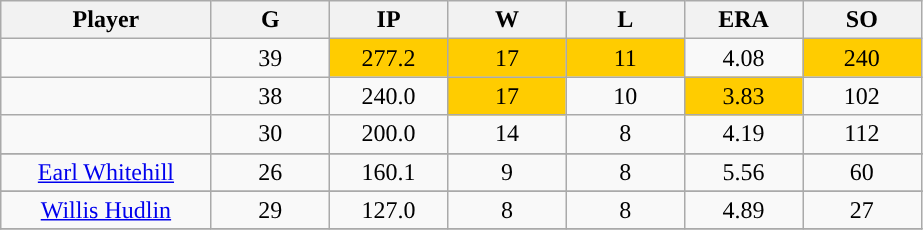<table class="wikitable sortable">
<tr>
<th bgcolor="#DDDDFF" width="16%">Player</th>
<th bgcolor="#DDDDFF" width="9%">G</th>
<th bgcolor="#DDDDFF" width="9%">IP</th>
<th bgcolor="#DDDDFF" width="9%">W</th>
<th bgcolor="#DDDDFF" width="9%">L</th>
<th bgcolor="#DDDDFF" width="9%">ERA</th>
<th bgcolor="#DDDDFF" width="9%">SO</th>
</tr>
<tr align="center">
<td></td>
<td>39</td>
<td style="background:#fc0;">277.2</td>
<td style="background:#fc0;">17</td>
<td style="background:#fc0;">11</td>
<td>4.08</td>
<td style="background:#fc0;">240</td>
</tr>
<tr align="center">
<td></td>
<td>38</td>
<td>240.0</td>
<td style="background:#fc0;">17</td>
<td>10</td>
<td style="background:#fc0;">3.83</td>
<td>102</td>
</tr>
<tr align="center">
<td></td>
<td>30</td>
<td>200.0</td>
<td>14</td>
<td>8</td>
<td>4.19</td>
<td>112</td>
</tr>
<tr>
</tr>
<tr align="center">
<td><a href='#'>Earl Whitehill</a></td>
<td>26</td>
<td>160.1</td>
<td>9</td>
<td>8</td>
<td>5.56</td>
<td>60</td>
</tr>
<tr>
</tr>
<tr align="center">
<td><a href='#'>Willis Hudlin</a></td>
<td>29</td>
<td>127.0</td>
<td>8</td>
<td>8</td>
<td>4.89</td>
<td>27</td>
</tr>
<tr align="center">
</tr>
</table>
